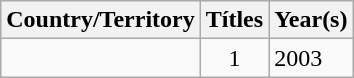<table class="wikitable">
<tr>
<th>Country/Territory</th>
<th>Títles</th>
<th>Year(s)</th>
</tr>
<tr>
<td></td>
<td style="text-align:center;">1</td>
<td>2003</td>
</tr>
</table>
